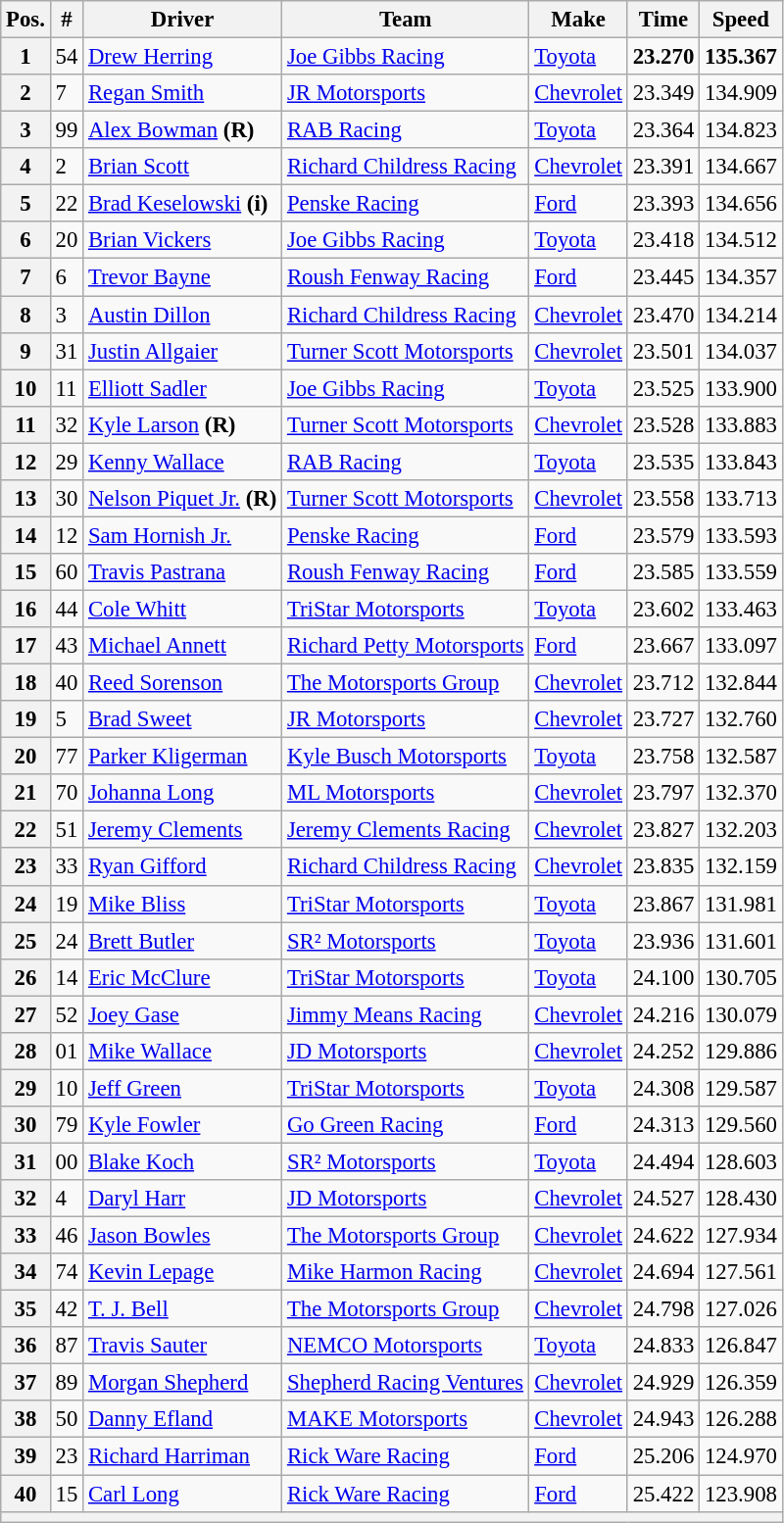<table class="wikitable" style="font-size:95%">
<tr>
<th>Pos.</th>
<th>#</th>
<th>Driver</th>
<th>Team</th>
<th>Make</th>
<th>Time</th>
<th>Speed</th>
</tr>
<tr>
<th>1</th>
<td>54</td>
<td><a href='#'>Drew Herring</a></td>
<td><a href='#'>Joe Gibbs Racing</a></td>
<td><a href='#'>Toyota</a></td>
<td><strong>23.270</strong></td>
<td><strong>135.367</strong></td>
</tr>
<tr>
<th>2</th>
<td>7</td>
<td><a href='#'>Regan Smith</a></td>
<td><a href='#'>JR Motorsports</a></td>
<td><a href='#'>Chevrolet</a></td>
<td>23.349</td>
<td>134.909</td>
</tr>
<tr>
<th>3</th>
<td>99</td>
<td><a href='#'>Alex Bowman</a> <strong>(R)</strong></td>
<td><a href='#'>RAB Racing</a></td>
<td><a href='#'>Toyota</a></td>
<td>23.364</td>
<td>134.823</td>
</tr>
<tr>
<th>4</th>
<td>2</td>
<td><a href='#'>Brian Scott</a></td>
<td><a href='#'>Richard Childress Racing</a></td>
<td><a href='#'>Chevrolet</a></td>
<td>23.391</td>
<td>134.667</td>
</tr>
<tr>
<th>5</th>
<td>22</td>
<td><a href='#'>Brad Keselowski</a> <strong>(i)</strong></td>
<td><a href='#'>Penske Racing</a></td>
<td><a href='#'>Ford</a></td>
<td>23.393</td>
<td>134.656</td>
</tr>
<tr>
<th>6</th>
<td>20</td>
<td><a href='#'>Brian Vickers</a></td>
<td><a href='#'>Joe Gibbs Racing</a></td>
<td><a href='#'>Toyota</a></td>
<td>23.418</td>
<td>134.512</td>
</tr>
<tr>
<th>7</th>
<td>6</td>
<td><a href='#'>Trevor Bayne</a></td>
<td><a href='#'>Roush Fenway Racing</a></td>
<td><a href='#'>Ford</a></td>
<td>23.445</td>
<td>134.357</td>
</tr>
<tr>
<th>8</th>
<td>3</td>
<td><a href='#'>Austin Dillon</a></td>
<td><a href='#'>Richard Childress Racing</a></td>
<td><a href='#'>Chevrolet</a></td>
<td>23.470</td>
<td>134.214</td>
</tr>
<tr>
<th>9</th>
<td>31</td>
<td><a href='#'>Justin Allgaier</a></td>
<td><a href='#'>Turner Scott Motorsports</a></td>
<td><a href='#'>Chevrolet</a></td>
<td>23.501</td>
<td>134.037</td>
</tr>
<tr>
<th>10</th>
<td>11</td>
<td><a href='#'>Elliott Sadler</a></td>
<td><a href='#'>Joe Gibbs Racing</a></td>
<td><a href='#'>Toyota</a></td>
<td>23.525</td>
<td>133.900</td>
</tr>
<tr>
<th>11</th>
<td>32</td>
<td><a href='#'>Kyle Larson</a> <strong>(R)</strong></td>
<td><a href='#'>Turner Scott Motorsports</a></td>
<td><a href='#'>Chevrolet</a></td>
<td>23.528</td>
<td>133.883</td>
</tr>
<tr>
<th>12</th>
<td>29</td>
<td><a href='#'>Kenny Wallace</a></td>
<td><a href='#'>RAB Racing</a></td>
<td><a href='#'>Toyota</a></td>
<td>23.535</td>
<td>133.843</td>
</tr>
<tr>
<th>13</th>
<td>30</td>
<td><a href='#'>Nelson Piquet Jr.</a> <strong>(R)</strong></td>
<td><a href='#'>Turner Scott Motorsports</a></td>
<td><a href='#'>Chevrolet</a></td>
<td>23.558</td>
<td>133.713</td>
</tr>
<tr>
<th>14</th>
<td>12</td>
<td><a href='#'>Sam Hornish Jr.</a></td>
<td><a href='#'>Penske Racing</a></td>
<td><a href='#'>Ford</a></td>
<td>23.579</td>
<td>133.593</td>
</tr>
<tr>
<th>15</th>
<td>60</td>
<td><a href='#'>Travis Pastrana</a></td>
<td><a href='#'>Roush Fenway Racing</a></td>
<td><a href='#'>Ford</a></td>
<td>23.585</td>
<td>133.559</td>
</tr>
<tr>
<th>16</th>
<td>44</td>
<td><a href='#'>Cole Whitt</a></td>
<td><a href='#'>TriStar Motorsports</a></td>
<td><a href='#'>Toyota</a></td>
<td>23.602</td>
<td>133.463</td>
</tr>
<tr>
<th>17</th>
<td>43</td>
<td><a href='#'>Michael Annett</a></td>
<td><a href='#'>Richard Petty Motorsports</a></td>
<td><a href='#'>Ford</a></td>
<td>23.667</td>
<td>133.097</td>
</tr>
<tr>
<th>18</th>
<td>40</td>
<td><a href='#'>Reed Sorenson</a></td>
<td><a href='#'>The Motorsports Group</a></td>
<td><a href='#'>Chevrolet</a></td>
<td>23.712</td>
<td>132.844</td>
</tr>
<tr>
<th>19</th>
<td>5</td>
<td><a href='#'>Brad Sweet</a></td>
<td><a href='#'>JR Motorsports</a></td>
<td><a href='#'>Chevrolet</a></td>
<td>23.727</td>
<td>132.760</td>
</tr>
<tr>
<th>20</th>
<td>77</td>
<td><a href='#'>Parker Kligerman</a></td>
<td><a href='#'>Kyle Busch Motorsports</a></td>
<td><a href='#'>Toyota</a></td>
<td>23.758</td>
<td>132.587</td>
</tr>
<tr>
<th>21</th>
<td>70</td>
<td><a href='#'>Johanna Long</a></td>
<td><a href='#'>ML Motorsports</a></td>
<td><a href='#'>Chevrolet</a></td>
<td>23.797</td>
<td>132.370</td>
</tr>
<tr>
<th>22</th>
<td>51</td>
<td><a href='#'>Jeremy Clements</a></td>
<td><a href='#'>Jeremy Clements Racing</a></td>
<td><a href='#'>Chevrolet</a></td>
<td>23.827</td>
<td>132.203</td>
</tr>
<tr>
<th>23</th>
<td>33</td>
<td><a href='#'>Ryan Gifford</a></td>
<td><a href='#'>Richard Childress Racing</a></td>
<td><a href='#'>Chevrolet</a></td>
<td>23.835</td>
<td>132.159</td>
</tr>
<tr>
<th>24</th>
<td>19</td>
<td><a href='#'>Mike Bliss</a></td>
<td><a href='#'>TriStar Motorsports</a></td>
<td><a href='#'>Toyota</a></td>
<td>23.867</td>
<td>131.981</td>
</tr>
<tr>
<th>25</th>
<td>24</td>
<td><a href='#'>Brett Butler</a></td>
<td><a href='#'>SR² Motorsports</a></td>
<td><a href='#'>Toyota</a></td>
<td>23.936</td>
<td>131.601</td>
</tr>
<tr>
<th>26</th>
<td>14</td>
<td><a href='#'>Eric McClure</a></td>
<td><a href='#'>TriStar Motorsports</a></td>
<td><a href='#'>Toyota</a></td>
<td>24.100</td>
<td>130.705</td>
</tr>
<tr>
<th>27</th>
<td>52</td>
<td><a href='#'>Joey Gase</a></td>
<td><a href='#'>Jimmy Means Racing</a></td>
<td><a href='#'>Chevrolet</a></td>
<td>24.216</td>
<td>130.079</td>
</tr>
<tr>
<th>28</th>
<td>01</td>
<td><a href='#'>Mike Wallace</a></td>
<td><a href='#'>JD Motorsports</a></td>
<td><a href='#'>Chevrolet</a></td>
<td>24.252</td>
<td>129.886</td>
</tr>
<tr>
<th>29</th>
<td>10</td>
<td><a href='#'>Jeff Green</a></td>
<td><a href='#'>TriStar Motorsports</a></td>
<td><a href='#'>Toyota</a></td>
<td>24.308</td>
<td>129.587</td>
</tr>
<tr>
<th>30</th>
<td>79</td>
<td><a href='#'>Kyle Fowler</a></td>
<td><a href='#'>Go Green Racing</a></td>
<td><a href='#'>Ford</a></td>
<td>24.313</td>
<td>129.560</td>
</tr>
<tr>
<th>31</th>
<td>00</td>
<td><a href='#'>Blake Koch</a></td>
<td><a href='#'>SR² Motorsports</a></td>
<td><a href='#'>Toyota</a></td>
<td>24.494</td>
<td>128.603</td>
</tr>
<tr>
<th>32</th>
<td>4</td>
<td><a href='#'>Daryl Harr</a></td>
<td><a href='#'>JD Motorsports</a></td>
<td><a href='#'>Chevrolet</a></td>
<td>24.527</td>
<td>128.430</td>
</tr>
<tr>
<th>33</th>
<td>46</td>
<td><a href='#'>Jason Bowles</a></td>
<td><a href='#'>The Motorsports Group</a></td>
<td><a href='#'>Chevrolet</a></td>
<td>24.622</td>
<td>127.934</td>
</tr>
<tr>
<th>34</th>
<td>74</td>
<td><a href='#'>Kevin Lepage</a></td>
<td><a href='#'>Mike Harmon Racing</a></td>
<td><a href='#'>Chevrolet</a></td>
<td>24.694</td>
<td>127.561</td>
</tr>
<tr>
<th>35</th>
<td>42</td>
<td><a href='#'>T. J. Bell</a></td>
<td><a href='#'>The Motorsports Group</a></td>
<td><a href='#'>Chevrolet</a></td>
<td>24.798</td>
<td>127.026</td>
</tr>
<tr>
<th>36</th>
<td>87</td>
<td><a href='#'>Travis Sauter</a></td>
<td><a href='#'>NEMCO Motorsports</a></td>
<td><a href='#'>Toyota</a></td>
<td>24.833</td>
<td>126.847</td>
</tr>
<tr>
<th>37</th>
<td>89</td>
<td><a href='#'>Morgan Shepherd</a></td>
<td><a href='#'>Shepherd Racing Ventures</a></td>
<td><a href='#'>Chevrolet</a></td>
<td>24.929</td>
<td>126.359</td>
</tr>
<tr>
<th>38</th>
<td>50</td>
<td><a href='#'>Danny Efland</a></td>
<td><a href='#'>MAKE Motorsports</a></td>
<td><a href='#'>Chevrolet</a></td>
<td>24.943</td>
<td>126.288</td>
</tr>
<tr>
<th>39</th>
<td>23</td>
<td><a href='#'>Richard Harriman</a></td>
<td><a href='#'>Rick Ware Racing</a></td>
<td><a href='#'>Ford</a></td>
<td>25.206</td>
<td>124.970</td>
</tr>
<tr>
<th>40</th>
<td>15</td>
<td><a href='#'>Carl Long</a></td>
<td><a href='#'>Rick Ware Racing</a></td>
<td><a href='#'>Ford</a></td>
<td>25.422</td>
<td>123.908</td>
</tr>
<tr>
<th colspan="7"></th>
</tr>
</table>
